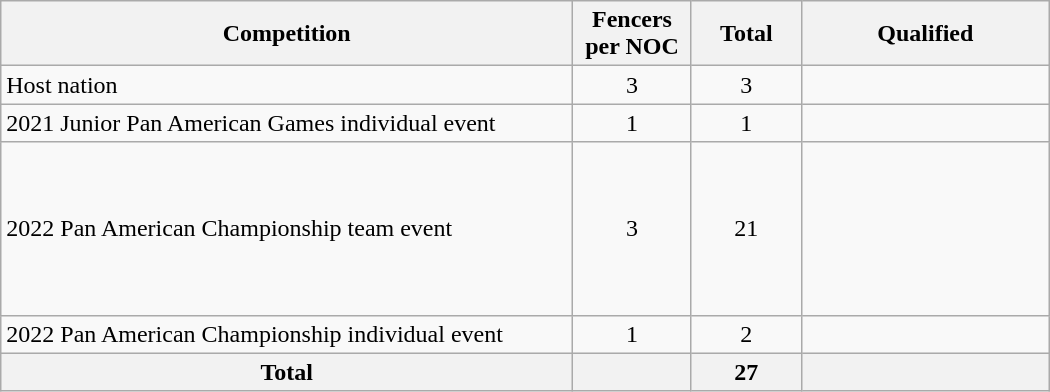<table class = "wikitable" width=700>
<tr>
<th width=500>Competition</th>
<th width=80>Fencers per NOC</th>
<th width=80>Total</th>
<th width=200>Qualified</th>
</tr>
<tr>
<td>Host nation</td>
<td align="center">3</td>
<td align="center">3</td>
<td></td>
</tr>
<tr>
<td>2021 Junior Pan American Games individual event</td>
<td align="center">1</td>
<td align="center">1</td>
<td></td>
</tr>
<tr>
<td>2022 Pan American Championship team event</td>
<td align="center">3</td>
<td align="center">21</td>
<td><br><br><br><br><br><br></td>
</tr>
<tr>
<td>2022 Pan American Championship individual event</td>
<td align="center">1</td>
<td align="center">2</td>
<td><br></td>
</tr>
<tr>
<th>Total</th>
<th></th>
<th>27</th>
<th></th>
</tr>
</table>
